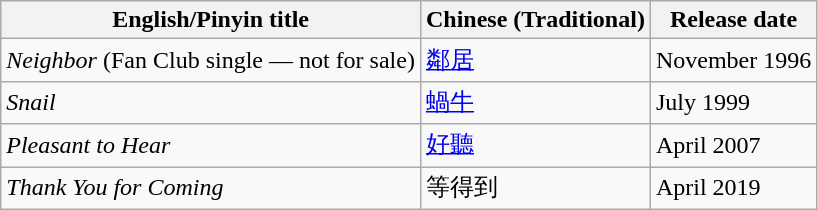<table class="wikitable">
<tr>
<th>English/Pinyin title</th>
<th>Chinese (Traditional)</th>
<th>Release date</th>
</tr>
<tr>
<td><em>Neighbor</em> (Fan Club single — not for sale)</td>
<td><a href='#'>鄰居</a></td>
<td>November 1996</td>
</tr>
<tr>
<td><em>Snail</em></td>
<td><a href='#'>蝸牛</a></td>
<td>July 1999</td>
</tr>
<tr>
<td><em>Pleasant to Hear</em></td>
<td><a href='#'>好聽</a></td>
<td>April 2007</td>
</tr>
<tr>
<td><em>Thank You for Coming</em></td>
<td>等得到</td>
<td>April 2019</td>
</tr>
</table>
